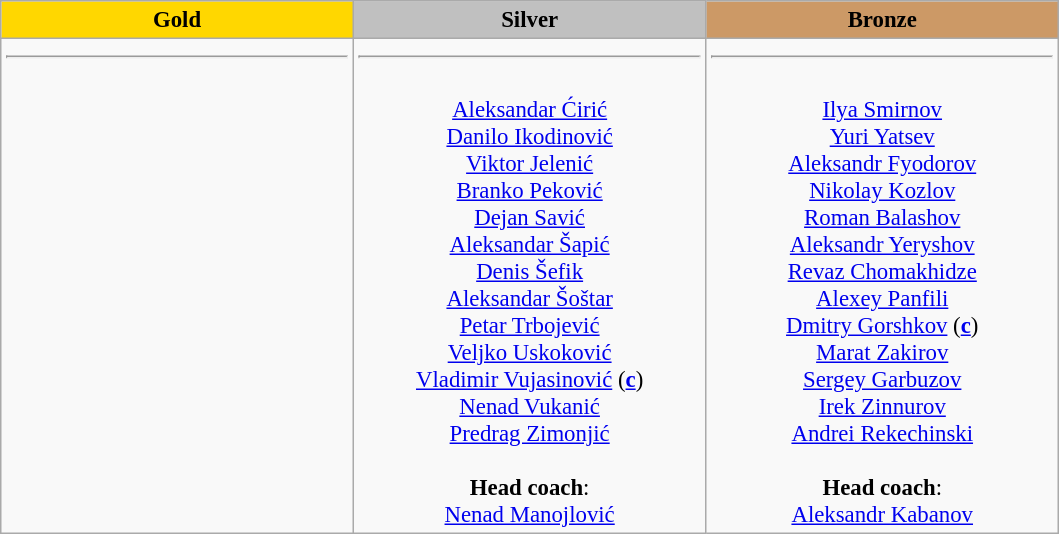<table class="wikitable" style="font-size:95%;">
<tr>
<th style="text-align:center; width:15em; background-color:gold;">Gold</th>
<th style="text-align:center; width:15em; background-color:silver;">Silver</th>
<th style="text-align:center; width:15em; background-color:#CC9966;">Bronze</th>
</tr>
<tr>
<td style="text-align:center; vertical-align:top;"><strong></strong> <hr></td>
<td style="text-align:center; vertical-align:top;"><strong></strong> <hr><br><a href='#'>Aleksandar Ćirić</a><br> <a href='#'>Danilo Ikodinović</a><br> <a href='#'>Viktor Jelenić</a><br> <a href='#'>Branko Peković</a><br> <a href='#'>Dejan Savić</a><br> <a href='#'>Aleksandar Šapić</a><br> <a href='#'>Denis Šefik</a><br> <a href='#'>Aleksandar Šoštar</a><br> <a href='#'>Petar Trbojević</a><br> <a href='#'>Veljko Uskoković</a><br> <a href='#'>Vladimir Vujasinović</a> (<a href='#'><strong>c</strong></a>)<br> <a href='#'>Nenad Vukanić</a><br> <a href='#'>Predrag Zimonjić</a><br><br><strong>Head coach</strong>: <br><a href='#'>Nenad Manojlović</a></td>
<td style="text-align:center; vertical-align:top;"><strong></strong> <hr><br><a href='#'>Ilya Smirnov</a><br> <a href='#'>Yuri Yatsev</a><br> <a href='#'>Aleksandr Fyodorov</a><br> <a href='#'>Nikolay Kozlov</a><br> <a href='#'>Roman Balashov</a><br> <a href='#'>Aleksandr Yeryshov</a><br> <a href='#'>Revaz Chomakhidze</a><br> <a href='#'>Alexey Panfili</a><br> <a href='#'>Dmitry Gorshkov</a> (<a href='#'><strong>c</strong></a>)<br> <a href='#'>Marat Zakirov</a><br> <a href='#'>Sergey Garbuzov</a><br> <a href='#'>Irek Zinnurov</a><br> <a href='#'>Andrei Rekechinski</a><br><br><strong>Head coach</strong>: <br><a href='#'>Aleksandr Kabanov</a></td>
</tr>
</table>
